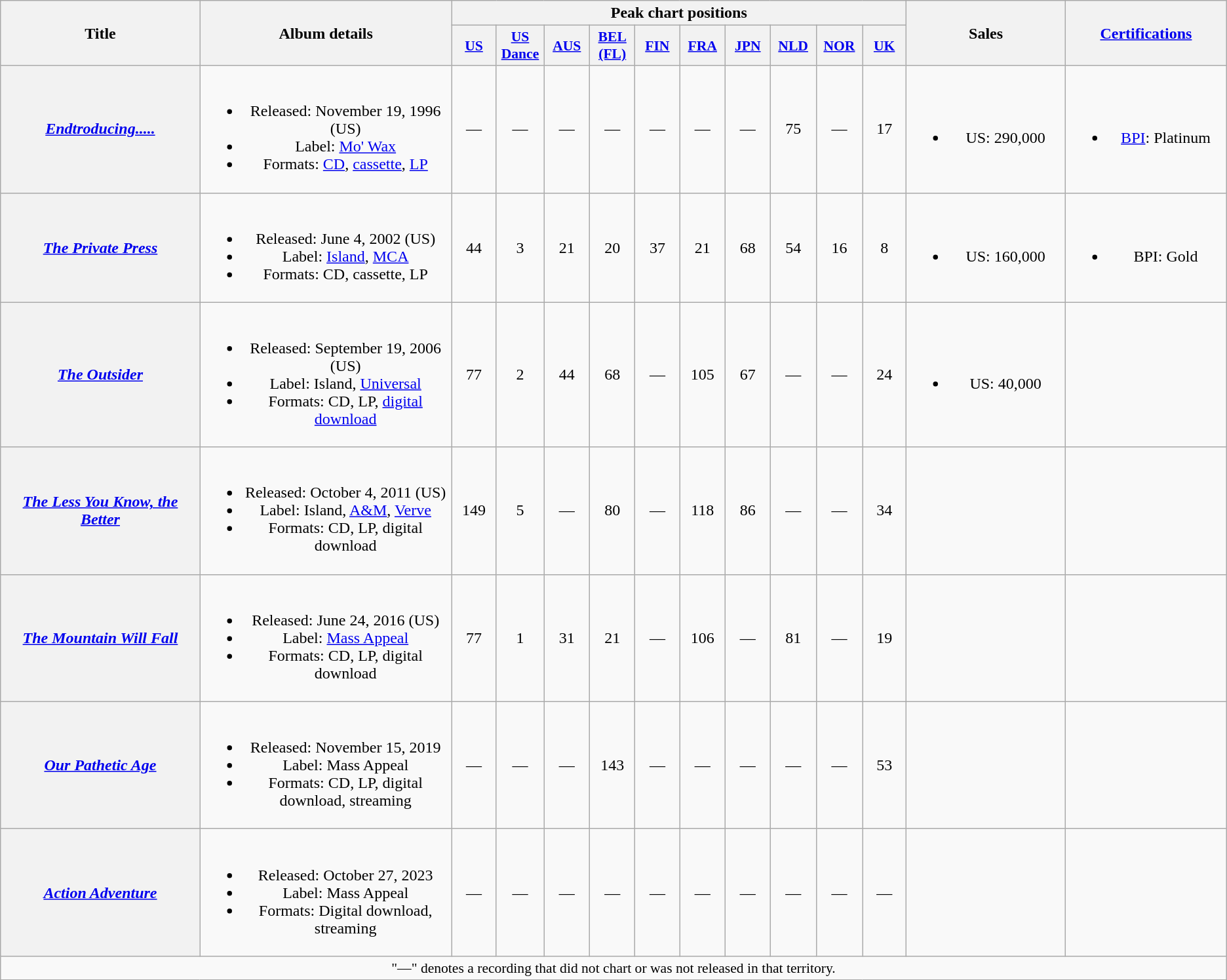<table class="wikitable plainrowheaders" style="text-align:center;">
<tr>
<th scope="col" rowspan="2" style="width:14em;">Title</th>
<th scope="col" rowspan="2" style="width:18.5em;">Album details</th>
<th scope="col" colspan="10">Peak chart positions</th>
<th scope="col" rowspan="2" style="width:11em;">Sales</th>
<th scope="col" rowspan="2" style="width:11em;"><a href='#'>Certifications</a></th>
</tr>
<tr>
<th scope="col" style="width:3em;font-size:90%;"><a href='#'>US</a><br></th>
<th scope="col" style="width:3em;font-size:90%;"><a href='#'>US<br>Dance</a><br></th>
<th scope="col" style="width:3em;font-size:90%;"><a href='#'>AUS</a><br></th>
<th scope="col" style="width:3em;font-size:90%;"><a href='#'>BEL<br>(FL)</a><br></th>
<th scope="col" style="width:3em;font-size:90%;"><a href='#'>FIN</a><br></th>
<th scope="col" style="width:3em;font-size:90%;"><a href='#'>FRA</a><br></th>
<th scope="col" style="width:3em;font-size:90%;"><a href='#'>JPN</a><br></th>
<th scope="col" style="width:3em;font-size:90%;"><a href='#'>NLD</a><br></th>
<th scope="col" style="width:3em;font-size:90%;"><a href='#'>NOR</a><br></th>
<th scope="col" style="width:3em;font-size:90%;"><a href='#'>UK</a><br></th>
</tr>
<tr>
<th scope="row"><em><a href='#'>Endtroducing.....</a></em></th>
<td><br><ul><li>Released: November 19, 1996 <span>(US)</span></li><li>Label: <a href='#'>Mo' Wax</a></li><li>Formats: <a href='#'>CD</a>, <a href='#'>cassette</a>, <a href='#'>LP</a></li></ul></td>
<td>—</td>
<td>—</td>
<td>—</td>
<td>—</td>
<td>—</td>
<td>—</td>
<td>—</td>
<td>75</td>
<td>—</td>
<td>17</td>
<td><br><ul><li>US: 290,000</li></ul></td>
<td><br><ul><li><a href='#'>BPI</a>: Platinum</li></ul></td>
</tr>
<tr>
<th scope="row"><em><a href='#'>The Private Press</a></em></th>
<td><br><ul><li>Released: June 4, 2002 <span>(US)</span></li><li>Label: <a href='#'>Island</a>, <a href='#'>MCA</a></li><li>Formats: CD, cassette, LP</li></ul></td>
<td>44</td>
<td>3</td>
<td>21</td>
<td>20</td>
<td>37</td>
<td>21</td>
<td>68</td>
<td>54</td>
<td>16</td>
<td>8</td>
<td><br><ul><li>US: 160,000</li></ul></td>
<td><br><ul><li>BPI: Gold</li></ul></td>
</tr>
<tr>
<th scope="row"><em><a href='#'>The Outsider</a></em></th>
<td><br><ul><li>Released: September 19, 2006 <span>(US)</span></li><li>Label: Island, <a href='#'>Universal</a></li><li>Formats: CD, LP, <a href='#'>digital download</a></li></ul></td>
<td>77</td>
<td>2</td>
<td>44</td>
<td>68</td>
<td>—</td>
<td>105</td>
<td>67</td>
<td>—</td>
<td>—</td>
<td>24</td>
<td><br><ul><li>US: 40,000</li></ul></td>
<td></td>
</tr>
<tr>
<th scope="row"><em><a href='#'>The Less You Know, the Better</a></em></th>
<td><br><ul><li>Released: October 4, 2011 <span>(US)</span></li><li>Label: Island, <a href='#'>A&M</a>, <a href='#'>Verve</a></li><li>Formats: CD, LP, digital download</li></ul></td>
<td>149</td>
<td>5</td>
<td>—</td>
<td>80</td>
<td>—</td>
<td>118</td>
<td>86</td>
<td>—</td>
<td>—</td>
<td>34</td>
<td></td>
<td></td>
</tr>
<tr>
<th scope="row"><em><a href='#'>The Mountain Will Fall</a></em></th>
<td><br><ul><li>Released: June 24, 2016 <span>(US)</span></li><li>Label: <a href='#'>Mass Appeal</a></li><li>Formats: CD, LP, digital download</li></ul></td>
<td>77</td>
<td>1</td>
<td>31</td>
<td>21</td>
<td>—</td>
<td>106</td>
<td>—</td>
<td>81</td>
<td>—</td>
<td>19</td>
<td></td>
<td></td>
</tr>
<tr>
<th scope="row"><em><a href='#'>Our Pathetic Age</a></em></th>
<td><br><ul><li>Released: November 15, 2019</li><li>Label: Mass Appeal</li><li>Formats: CD, LP, digital download, streaming</li></ul></td>
<td>—</td>
<td>—</td>
<td>—</td>
<td>143</td>
<td>—</td>
<td>—</td>
<td>—</td>
<td>—</td>
<td>—</td>
<td>53</td>
<td></td>
<td></td>
</tr>
<tr>
<th scope="row"><em><a href='#'>Action Adventure</a></em></th>
<td><br><ul><li>Released: October 27, 2023</li><li>Label: Mass Appeal</li><li>Formats: Digital download, streaming</li></ul></td>
<td>—</td>
<td>—</td>
<td>—</td>
<td>—</td>
<td>—</td>
<td>—</td>
<td>—</td>
<td>—</td>
<td>—</td>
<td>—</td>
<td></td>
<td></td>
</tr>
<tr>
<td colspan="14" style="font-size:90%">"—" denotes a recording that did not chart or was not released in that territory.</td>
</tr>
</table>
